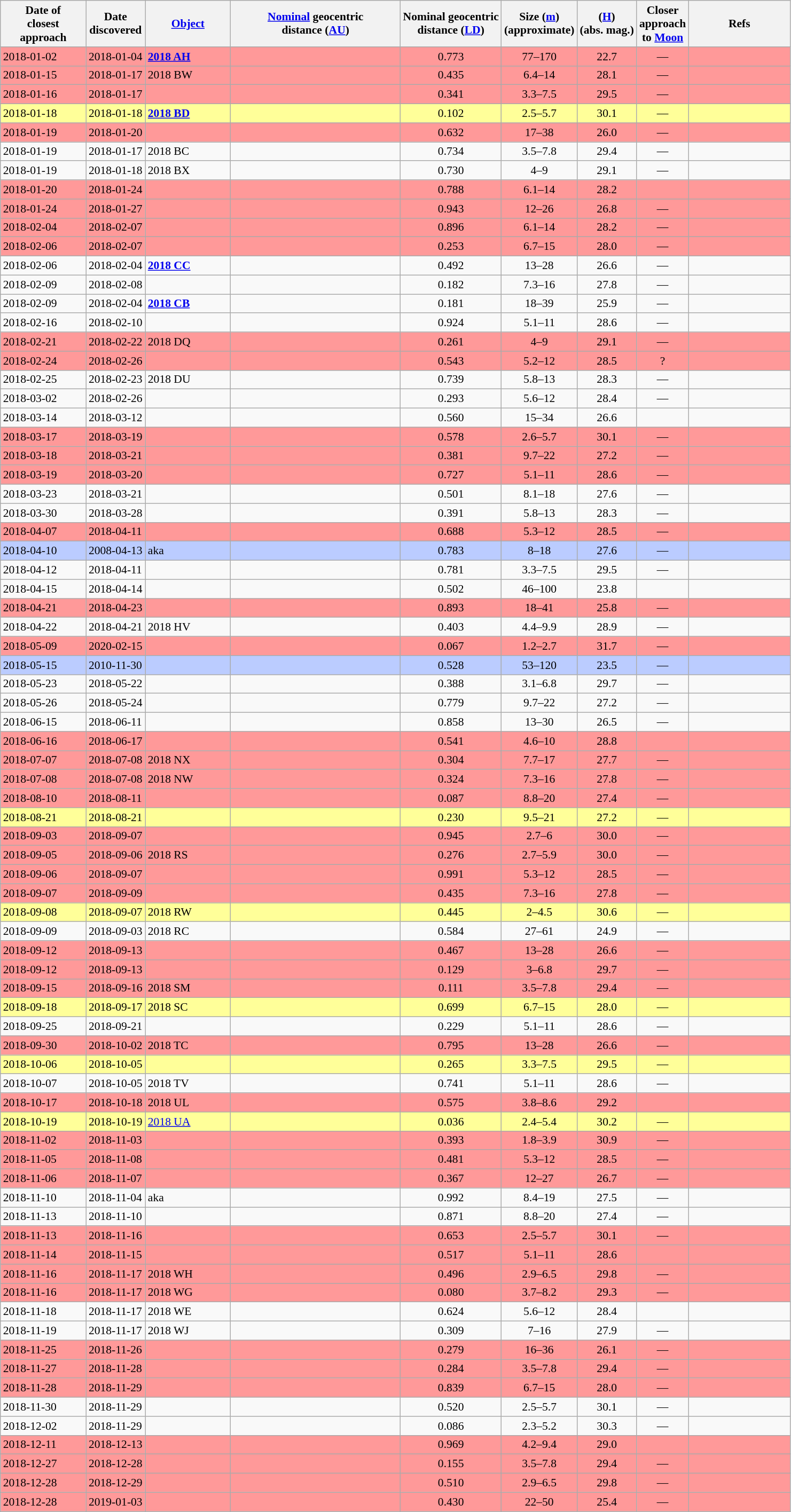<table class="wikitable sortable" style="font-size: 0.9em;">
<tr>
<th width=100>Date of<br>closest<br>approach</th>
<th>Date<br>discovered</th>
<th width=100><a href='#'>Object</a></th>
<th width=205 data-sort-type="number"><a href='#'>Nominal</a> geocentric<br>distance (<a href='#'>AU</a>)</th>
<th data-sort-type="number">Nominal geocentric<br>distance (<a href='#'>LD</a>)</th>
<th data-sort-type="number">Size (<a href='#'>m</a>)<br>(approximate)</th>
<th>(<a href='#'>H</a>)<br>(abs. mag.)</th>
<th>Closer<br>approach<br>to <a href='#'>Moon</a></th>
<th width=120>Refs</th>
</tr>
<tr bgcolor="#ff9999">
<td>2018-01-02</td>
<td>2018-01-04</td>
<td><strong><a href='#'>2018 AH</a></strong></td>
<td></td>
<td align=center>0.773</td>
<td align=center>77–170</td>
<td align=center>22.7</td>
<td align=center>—</td>
<td></td>
</tr>
<tr bgcolor="#ff9999">
<td>2018-01-15</td>
<td>2018-01-17</td>
<td>2018 BW</td>
<td></td>
<td align=center>0.435</td>
<td align=center>6.4–14</td>
<td align=center>28.1</td>
<td align=center>—</td>
<td></td>
</tr>
<tr bgcolor="#ff9999">
<td>2018-01-16</td>
<td>2018-01-17</td>
<td></td>
<td></td>
<td align=center>0.341</td>
<td align=center>3.3–7.5</td>
<td align=center>29.5</td>
<td align=center>—</td>
<td></td>
</tr>
<tr bgcolor="#ffff99">
<td>2018-01-18</td>
<td>2018-01-18</td>
<td><strong><a href='#'>2018 BD</a></strong></td>
<td></td>
<td align=center>0.102</td>
<td align=center>2.5–5.7</td>
<td align=center>30.1</td>
<td align=center>—</td>
<td></td>
</tr>
<tr bgcolor="#ff9999">
<td>2018-01-19</td>
<td>2018-01-20</td>
<td><strong></strong></td>
<td></td>
<td align=center>0.632</td>
<td align=center>17–38</td>
<td align=center>26.0</td>
<td align=center>—</td>
<td></td>
</tr>
<tr>
<td>2018-01-19</td>
<td>2018-01-17</td>
<td>2018 BC</td>
<td></td>
<td align=center>0.734</td>
<td align=center>3.5–7.8</td>
<td align=center>29.4</td>
<td align=center>—</td>
<td></td>
</tr>
<tr>
<td>2018-01-19</td>
<td>2018-01-18</td>
<td>2018 BX</td>
<td></td>
<td align=center>0.730</td>
<td align=center>4–9</td>
<td align=center>29.1</td>
<td align=center>—</td>
<td></td>
</tr>
<tr bgcolor="#ff9999">
<td>2018-01-20</td>
<td>2018-01-24</td>
<td></td>
<td></td>
<td align=center>0.788</td>
<td align=center>6.1–14</td>
<td align=center>28.2</td>
<td align=center></td>
<td></td>
</tr>
<tr bgcolor="#ff9999">
<td>2018-01-24</td>
<td>2018-01-27</td>
<td></td>
<td></td>
<td align=center>0.943</td>
<td align=center>12–26</td>
<td align=center>26.8</td>
<td align=center>—</td>
<td></td>
</tr>
<tr bgcolor="#ff9999">
<td>2018-02-04</td>
<td>2018-02-07</td>
<td></td>
<td></td>
<td align=center>0.896</td>
<td align=center>6.1–14</td>
<td align=center>28.2</td>
<td align=center>—</td>
<td></td>
</tr>
<tr bgcolor="#ff9999">
<td>2018-02-06</td>
<td>2018-02-07</td>
<td><strong></strong></td>
<td></td>
<td align=center>0.253</td>
<td align=center>6.7–15</td>
<td align=center>28.0</td>
<td align=center>—</td>
<td></td>
</tr>
<tr>
<td>2018-02-06</td>
<td>2018-02-04</td>
<td><strong><a href='#'>2018 CC</a></strong></td>
<td></td>
<td align=center>0.492</td>
<td align=center>13–28</td>
<td align=center>26.6</td>
<td align=center>—</td>
<td></td>
</tr>
<tr>
<td>2018-02-09</td>
<td>2018-02-08</td>
<td><strong></strong></td>
<td></td>
<td align=center>0.182</td>
<td align=center>7.3–16</td>
<td align=center>27.8</td>
<td align=center>—</td>
<td></td>
</tr>
<tr>
<td>2018-02-09</td>
<td>2018-02-04</td>
<td><strong><a href='#'>2018 CB</a></strong></td>
<td></td>
<td align=center>0.181</td>
<td align=center>18–39</td>
<td align=center>25.9</td>
<td align=center>—</td>
<td></td>
</tr>
<tr>
<td>2018-02-16</td>
<td>2018-02-10</td>
<td></td>
<td></td>
<td align=center>0.924</td>
<td align=center>5.1–11</td>
<td align=center>28.6</td>
<td align=center>—</td>
<td></td>
</tr>
<tr bgcolor="#ff9999">
<td>2018-02-21</td>
<td>2018-02-22</td>
<td>2018 DQ</td>
<td></td>
<td align=center>0.261</td>
<td align=center>4–9</td>
<td align=center>29.1</td>
<td align=center>—</td>
<td></td>
</tr>
<tr bgcolor="#ff9999">
<td>2018-02-24</td>
<td>2018-02-26</td>
<td></td>
<td></td>
<td align=center>0.543</td>
<td align=center>5.2–12</td>
<td align=center>28.5</td>
<td align=center>?</td>
<td></td>
</tr>
<tr>
<td>2018-02-25</td>
<td>2018-02-23</td>
<td>2018 DU</td>
<td></td>
<td align=center>0.739</td>
<td align=center>5.8–13</td>
<td align=center>28.3</td>
<td align=center>—</td>
<td></td>
</tr>
<tr>
<td>2018-03-02</td>
<td>2018-02-26</td>
<td><strong></strong></td>
<td></td>
<td align=center>0.293</td>
<td align=center>5.6–12</td>
<td align=center>28.4</td>
<td align=center>—</td>
<td></td>
</tr>
<tr>
<td>2018-03-14</td>
<td>2018-03-12</td>
<td></td>
<td></td>
<td align=center>0.560</td>
<td align=center>15–34</td>
<td align=center>26.6</td>
<td align=center></td>
<td></td>
</tr>
<tr bgcolor="#ff9999">
<td>2018-03-17</td>
<td>2018-03-19</td>
<td></td>
<td></td>
<td align=center>0.578</td>
<td align=center>2.6–5.7</td>
<td align=center>30.1</td>
<td align=center>—</td>
<td></td>
</tr>
<tr bgcolor="#ff9999">
<td>2018-03-18</td>
<td>2018-03-21</td>
<td></td>
<td></td>
<td align=center>0.381</td>
<td align=center>9.7–22</td>
<td align=center>27.2</td>
<td align=center>—</td>
<td></td>
</tr>
<tr bgcolor="#ff9999">
<td>2018-03-19</td>
<td>2018-03-20</td>
<td></td>
<td></td>
<td align=center>0.727</td>
<td align=center>5.1–11</td>
<td align=center>28.6</td>
<td align=center>—</td>
<td></td>
</tr>
<tr>
<td>2018-03-23</td>
<td>2018-03-21</td>
<td></td>
<td></td>
<td align=center>0.501</td>
<td align=center>8.1–18</td>
<td align=center>27.6</td>
<td align=center>—</td>
<td></td>
</tr>
<tr>
<td>2018-03-30</td>
<td>2018-03-28</td>
<td></td>
<td></td>
<td align=center>0.391</td>
<td align=center>5.8–13</td>
<td align=center>28.3</td>
<td align=center>—</td>
<td></td>
</tr>
<tr bgcolor="#ff9999">
<td>2018-04-07</td>
<td>2018-04-11</td>
<td></td>
<td></td>
<td align=center>0.688</td>
<td align=center>5.3–12</td>
<td align=center>28.5</td>
<td align=center>—</td>
<td></td>
</tr>
<tr bgcolor="#bbccff">
<td>2018-04-10</td>
<td>2008-04-13</td>
<td> aka<br></td>
<td></td>
<td align=center>0.783</td>
<td align=center>8–18</td>
<td align=center>27.6</td>
<td align=center>—</td>
<td></td>
</tr>
<tr>
<td>2018-04-12</td>
<td>2018-04-11</td>
<td></td>
<td></td>
<td align=center>0.781</td>
<td align=center>3.3–7.5</td>
<td align=center>29.5</td>
<td align=center>—</td>
<td></td>
</tr>
<tr>
<td>2018-04-15</td>
<td>2018-04-14</td>
<td><strong></strong></td>
<td></td>
<td align=center>0.502</td>
<td align=center>46–100</td>
<td align=center>23.8</td>
<td align=center></td>
<td></td>
</tr>
<tr bgcolor="#ff9999">
<td>2018-04-21</td>
<td>2018-04-23</td>
<td></td>
<td></td>
<td align=center>0.893</td>
<td align=center>18–41</td>
<td align=center>25.8</td>
<td align=center>—</td>
<td></td>
</tr>
<tr>
<td>2018-04-22</td>
<td>2018-04-21</td>
<td>2018 HV</td>
<td></td>
<td align=center>0.403</td>
<td align=center>4.4–9.9</td>
<td align=center>28.9</td>
<td align=center>—</td>
<td></td>
</tr>
<tr bgcolor="#ff9999">
<td>2018-05-09</td>
<td>2020-02-15</td>
<td></td>
<td></td>
<td align=center>0.067</td>
<td align=center>1.2–2.7</td>
<td align=center>31.7</td>
<td align=center>—</td>
<td></td>
</tr>
<tr bgcolor="#bbccff">
<td>2018-05-15</td>
<td>2010-11-30</td>
<td><strong></strong></td>
<td></td>
<td align=center>0.528</td>
<td align=center>53–120</td>
<td align=center>23.5</td>
<td align=center>—</td>
<td></td>
</tr>
<tr>
<td>2018-05-23</td>
<td>2018-05-22</td>
<td></td>
<td></td>
<td align=center>0.388</td>
<td align=center>3.1–6.8</td>
<td align=center>29.7</td>
<td align=center>—</td>
<td></td>
</tr>
<tr>
<td>2018-05-26</td>
<td>2018-05-24</td>
<td></td>
<td></td>
<td align=center>0.779</td>
<td align=center>9.7–22</td>
<td align=center>27.2</td>
<td align=center>—</td>
<td></td>
</tr>
<tr>
<td>2018-06-15</td>
<td>2018-06-11</td>
<td></td>
<td></td>
<td align=center>0.858</td>
<td align=center>13–30</td>
<td align=center>26.5</td>
<td align=center>—</td>
<td></td>
</tr>
<tr bgcolor="#ff9999">
<td>2018-06-16</td>
<td>2018-06-17</td>
<td></td>
<td></td>
<td align=center>0.541</td>
<td align=center>4.6–10</td>
<td align=center>28.8</td>
<td align=center></td>
<td></td>
</tr>
<tr bgcolor="#ff9999">
<td>2018-07-07</td>
<td>2018-07-08</td>
<td>2018 NX</td>
<td></td>
<td align=center>0.304</td>
<td align=center>7.7–17</td>
<td align=center>27.7</td>
<td align=center>—</td>
<td></td>
</tr>
<tr bgcolor="#ff9999">
<td>2018-07-08</td>
<td>2018-07-08</td>
<td>2018 NW</td>
<td></td>
<td align=center>0.324</td>
<td align=center>7.3–16</td>
<td align=center>27.8</td>
<td align=center>—</td>
<td></td>
</tr>
<tr bgcolor="#ff9999">
<td>2018-08-10</td>
<td>2018-08-11</td>
<td><strong></strong></td>
<td></td>
<td align=center>0.087</td>
<td align=center>8.8–20</td>
<td align=center>27.4</td>
<td align=center>—</td>
<td></td>
</tr>
<tr bgcolor="#ffff99">
<td>2018-08-21</td>
<td>2018-08-21</td>
<td></td>
<td></td>
<td align=center>0.230</td>
<td align=center>9.5–21</td>
<td align=center>27.2</td>
<td align=center>—</td>
<td></td>
</tr>
<tr bgcolor="#ff9999">
<td>2018-09-03</td>
<td>2018-09-07</td>
<td></td>
<td></td>
<td align=center>0.945</td>
<td align=center>2.7–6</td>
<td align=center>30.0</td>
<td align=center>—</td>
<td></td>
</tr>
<tr bgcolor="#ff9999">
<td>2018-09-05</td>
<td>2018-09-06</td>
<td>2018 RS</td>
<td></td>
<td align=center>0.276</td>
<td align=center>2.7–5.9</td>
<td align=center>30.0</td>
<td align=center>—</td>
<td></td>
</tr>
<tr bgcolor="#ff9999">
<td>2018-09-06</td>
<td>2018-09-07</td>
<td></td>
<td></td>
<td align=center>0.991</td>
<td align=center>5.3–12</td>
<td align=center>28.5</td>
<td align=center>—</td>
<td></td>
</tr>
<tr bgcolor="#ff9999">
<td>2018-09-07</td>
<td>2018-09-09</td>
<td></td>
<td></td>
<td align=center>0.435</td>
<td align=center>7.3–16</td>
<td align=center>27.8</td>
<td align=center>—</td>
<td></td>
</tr>
<tr bgcolor="#ffff99">
<td>2018-09-08</td>
<td>2018-09-07</td>
<td>2018 RW</td>
<td></td>
<td align=center>0.445</td>
<td align=center>2–4.5</td>
<td align=center>30.6</td>
<td align=center>—</td>
<td></td>
</tr>
<tr>
<td>2018-09-09</td>
<td>2018-09-03</td>
<td>2018 RC</td>
<td></td>
<td align=center>0.584</td>
<td align=center>27–61</td>
<td align=center>24.9</td>
<td align=center>—</td>
<td></td>
</tr>
<tr bgcolor="#ff9999">
<td>2018-09-12</td>
<td>2018-09-13</td>
<td></td>
<td></td>
<td align=center>0.467</td>
<td align=center>13–28</td>
<td align=center>26.6</td>
<td align=center>—</td>
<td></td>
</tr>
<tr bgcolor="#ff9999">
<td>2018-09-12</td>
<td>2018-09-13</td>
<td></td>
<td></td>
<td align=center>0.129</td>
<td align=center>3–6.8</td>
<td align=center>29.7</td>
<td align=center>—</td>
<td></td>
</tr>
<tr bgcolor="#ff9999">
<td>2018-09-15</td>
<td>2018-09-16</td>
<td>2018 SM</td>
<td></td>
<td align=center>0.111</td>
<td align=center>3.5–7.8</td>
<td align=center>29.4</td>
<td align=center>—</td>
<td></td>
</tr>
<tr bgcolor="#ffff99">
<td>2018-09-18</td>
<td>2018-09-17</td>
<td>2018 SC</td>
<td></td>
<td align=center>0.699</td>
<td align=center>6.7–15</td>
<td align=center>28.0</td>
<td align=center>—</td>
<td></td>
</tr>
<tr>
<td>2018-09-25</td>
<td>2018-09-21</td>
<td></td>
<td></td>
<td align=center>0.229</td>
<td align=center>5.1–11</td>
<td align=center>28.6</td>
<td align=center>—</td>
<td></td>
</tr>
<tr bgcolor="#ff9999">
<td>2018-09-30</td>
<td>2018-10-02</td>
<td>2018 TC</td>
<td></td>
<td align=center>0.795</td>
<td align=center>13–28</td>
<td align=center>26.6</td>
<td align=center>—</td>
<td></td>
</tr>
<tr bgcolor="#ffff99">
<td>2018-10-06</td>
<td>2018-10-05</td>
<td></td>
<td></td>
<td align=center>0.265</td>
<td align=center>3.3–7.5</td>
<td align=center>29.5</td>
<td align=center>—</td>
<td></td>
</tr>
<tr>
<td>2018-10-07</td>
<td>2018-10-05</td>
<td>2018 TV</td>
<td></td>
<td align=center>0.741</td>
<td align=center>5.1–11</td>
<td align=center>28.6</td>
<td align=center>—</td>
<td></td>
</tr>
<tr bgcolor="#ff9999">
<td>2018-10-17</td>
<td>2018-10-18</td>
<td>2018 UL</td>
<td></td>
<td align=center>0.575</td>
<td align=center>3.8–8.6</td>
<td align=center>29.2</td>
<td align=center></td>
<td></td>
</tr>
<tr bgcolor="#ffff99">
<td>2018-10-19</td>
<td>2018-10-19</td>
<td><a href='#'>2018 UA</a></td>
<td></td>
<td align=center>0.036</td>
<td align=center>2.4–5.4</td>
<td align=center>30.2</td>
<td align=center>—</td>
<td></td>
</tr>
<tr bgcolor="#ff9999">
<td>2018-11-02</td>
<td>2018-11-03</td>
<td></td>
<td></td>
<td align=center>0.393</td>
<td align=center>1.8–3.9</td>
<td align=center>30.9</td>
<td align=center>—</td>
<td></td>
</tr>
<tr bgcolor="#ff9999">
<td>2018-11-05</td>
<td>2018-11-08</td>
<td></td>
<td></td>
<td align=center>0.481</td>
<td align=center>5.3–12</td>
<td align=center>28.5</td>
<td align=center>—</td>
<td></td>
</tr>
<tr bgcolor="#ff9999">
<td>2018-11-06</td>
<td>2018-11-07</td>
<td></td>
<td></td>
<td align=center>0.367</td>
<td align=center>12–27</td>
<td align=center>26.7</td>
<td align=center>—</td>
<td></td>
</tr>
<tr>
<td>2018-11-10</td>
<td>2018-11-04</td>
<td> aka<br></td>
<td></td>
<td align=center>0.992</td>
<td align=center>8.4–19</td>
<td align=center>27.5</td>
<td align=center>—</td>
<td></td>
</tr>
<tr>
<td>2018-11-13</td>
<td>2018-11-10</td>
<td></td>
<td></td>
<td align=center>0.871</td>
<td align=center>8.8–20</td>
<td align=center>27.4</td>
<td align=center>—</td>
<td></td>
</tr>
<tr bgcolor="#ff9999">
<td>2018-11-13</td>
<td>2018-11-16</td>
<td></td>
<td></td>
<td align=center>0.653</td>
<td align=center>2.5–5.7</td>
<td align=center>30.1</td>
<td align=center>—</td>
<td></td>
</tr>
<tr bgcolor="#ff9999">
<td>2018-11-14</td>
<td>2018-11-15</td>
<td></td>
<td></td>
<td align=center>0.517</td>
<td align=center>5.1–11</td>
<td align=center>28.6</td>
<td align=center></td>
<td></td>
</tr>
<tr bgcolor="#ff9999">
<td>2018-11-16</td>
<td>2018-11-17</td>
<td>2018 WH</td>
<td></td>
<td align=center>0.496</td>
<td align=center>2.9–6.5</td>
<td align=center>29.8</td>
<td align=center>—</td>
<td></td>
</tr>
<tr bgcolor="#ff9999">
<td>2018-11-16</td>
<td>2018-11-17</td>
<td>2018 WG</td>
<td></td>
<td align=center>0.080</td>
<td align=center>3.7–8.2</td>
<td align=center>29.3</td>
<td align=center>—</td>
<td></td>
</tr>
<tr>
<td>2018-11-18</td>
<td>2018-11-17</td>
<td>2018 WE</td>
<td></td>
<td align=center>0.624</td>
<td align=center>5.6–12</td>
<td align=center>28.4</td>
<td align=center></td>
<td></td>
</tr>
<tr>
<td>2018-11-19</td>
<td>2018-11-17</td>
<td>2018 WJ</td>
<td></td>
<td align=center>0.309</td>
<td align=center>7–16</td>
<td align=center>27.9</td>
<td align=center>—</td>
<td></td>
</tr>
<tr bgcolor="#ff9999">
<td>2018-11-25</td>
<td>2018-11-26</td>
<td></td>
<td></td>
<td align=center>0.279</td>
<td align=center>16–36</td>
<td align=center>26.1</td>
<td align=center>—</td>
<td></td>
</tr>
<tr bgcolor="#ff9999">
<td>2018-11-27</td>
<td>2018-11-28</td>
<td></td>
<td></td>
<td align=center>0.284</td>
<td align=center>3.5–7.8</td>
<td align=center>29.4</td>
<td align=center>—</td>
<td></td>
</tr>
<tr bgcolor="#ff9999">
<td>2018-11-28</td>
<td>2018-11-29</td>
<td></td>
<td></td>
<td align=center>0.839</td>
<td align=center>6.7–15</td>
<td align=center>28.0</td>
<td align=center>—</td>
<td></td>
</tr>
<tr>
<td>2018-11-30</td>
<td>2018-11-29</td>
<td></td>
<td></td>
<td align=center>0.520</td>
<td align=center>2.5–5.7</td>
<td align=center>30.1</td>
<td align=center>—</td>
<td></td>
</tr>
<tr>
<td>2018-12-02</td>
<td>2018-11-29</td>
<td></td>
<td></td>
<td align=center>0.086</td>
<td align=center>2.3–5.2</td>
<td align=center>30.3</td>
<td align=center>—</td>
<td></td>
</tr>
<tr bgcolor="#ff9999">
<td>2018-12-11</td>
<td>2018-12-13</td>
<td></td>
<td></td>
<td align=center>0.969</td>
<td align=center>4.2–9.4</td>
<td align=center>29.0</td>
<td align=center></td>
<td></td>
</tr>
<tr bgcolor="#ff9999">
<td>2018-12-27</td>
<td>2018-12-28</td>
<td></td>
<td></td>
<td align=center>0.155</td>
<td align=center>3.5–7.8</td>
<td align=center>29.4</td>
<td align=center>—</td>
<td></td>
</tr>
<tr bgcolor="#ff9999">
<td>2018-12-28</td>
<td>2018-12-29</td>
<td></td>
<td></td>
<td align=center>0.510</td>
<td align=center>2.9–6.5</td>
<td align=center>29.8</td>
<td align=center>—</td>
<td></td>
</tr>
<tr bgcolor="#ff9999">
<td>2018-12-28</td>
<td>2019-01-03</td>
<td></td>
<td></td>
<td align=center>0.430</td>
<td align=center>22–50</td>
<td align=center>25.4</td>
<td align=center>—</td>
<td></td>
</tr>
</table>
